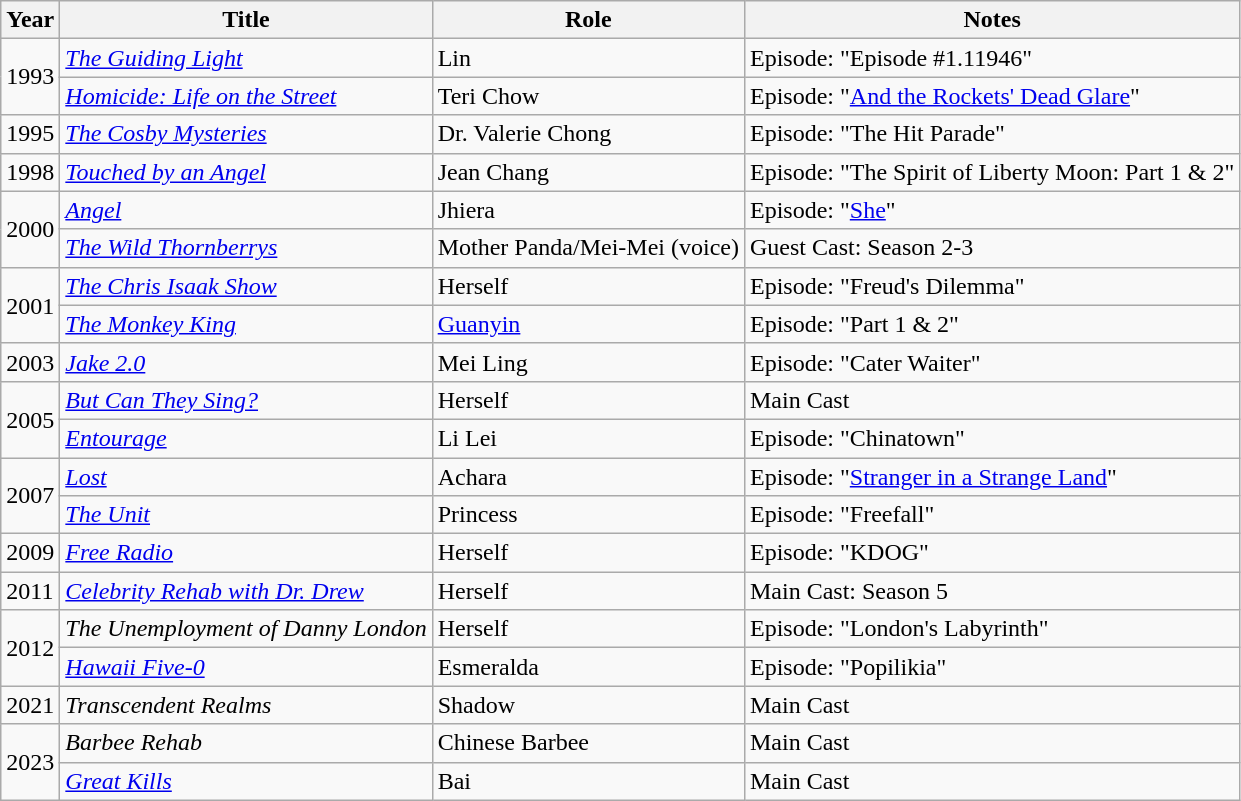<table class="wikitable plainrowheaders sortable" style="margin-right: 0;">
<tr>
<th>Year</th>
<th>Title</th>
<th>Role</th>
<th>Notes</th>
</tr>
<tr>
<td rowspan="2">1993</td>
<td><em><a href='#'>The Guiding Light</a></em></td>
<td>Lin</td>
<td>Episode: "Episode #1.11946"</td>
</tr>
<tr>
<td><em><a href='#'>Homicide: Life on the Street</a></em></td>
<td>Teri Chow</td>
<td>Episode: "<a href='#'>And the Rockets' Dead Glare</a>"</td>
</tr>
<tr>
<td>1995</td>
<td><em><a href='#'>The Cosby Mysteries</a></em></td>
<td>Dr. Valerie Chong</td>
<td>Episode: "The Hit Parade"</td>
</tr>
<tr>
<td>1998</td>
<td><em><a href='#'>Touched by an Angel</a></em></td>
<td>Jean Chang</td>
<td>Episode: "The Spirit of Liberty Moon: Part 1 & 2"</td>
</tr>
<tr>
<td rowspan="2">2000</td>
<td><em><a href='#'>Angel</a></em></td>
<td>Jhiera</td>
<td>Episode: "<a href='#'>She</a>"</td>
</tr>
<tr>
<td><em><a href='#'>The Wild Thornberrys</a></em></td>
<td>Mother Panda/Mei-Mei (voice)</td>
<td>Guest Cast: Season 2-3</td>
</tr>
<tr>
<td rowspan="2">2001</td>
<td><em><a href='#'>The Chris Isaak Show</a></em></td>
<td>Herself</td>
<td>Episode: "Freud's Dilemma"</td>
</tr>
<tr>
<td><em><a href='#'>The Monkey King</a></em></td>
<td><a href='#'>Guanyin</a></td>
<td>Episode: "Part 1 & 2"</td>
</tr>
<tr>
<td>2003</td>
<td><em><a href='#'>Jake 2.0</a></em></td>
<td>Mei Ling</td>
<td>Episode: "Cater Waiter"</td>
</tr>
<tr>
<td rowspan="2">2005</td>
<td><em><a href='#'>But Can They Sing?</a></em></td>
<td>Herself</td>
<td>Main Cast</td>
</tr>
<tr>
<td><em><a href='#'>Entourage</a></em></td>
<td>Li Lei</td>
<td>Episode: "Chinatown"</td>
</tr>
<tr>
<td rowspan="2">2007</td>
<td><em><a href='#'>Lost</a></em></td>
<td>Achara</td>
<td>Episode: "<a href='#'>Stranger in a Strange Land</a>"</td>
</tr>
<tr>
<td><em><a href='#'>The Unit</a></em></td>
<td>Princess</td>
<td>Episode: "Freefall"</td>
</tr>
<tr>
<td>2009</td>
<td><em><a href='#'>Free Radio</a></em></td>
<td>Herself</td>
<td>Episode: "KDOG"</td>
</tr>
<tr>
<td>2011</td>
<td><em><a href='#'>Celebrity Rehab with Dr. Drew</a></em></td>
<td>Herself</td>
<td>Main Cast: Season 5</td>
</tr>
<tr>
<td rowspan="2">2012</td>
<td><em>The Unemployment of Danny London</em></td>
<td>Herself</td>
<td>Episode: "London's Labyrinth"</td>
</tr>
<tr>
<td><em><a href='#'>Hawaii Five-0</a></em></td>
<td>Esmeralda</td>
<td>Episode: "Popilikia"</td>
</tr>
<tr>
<td>2021</td>
<td><em>Transcendent Realms</em></td>
<td>Shadow</td>
<td>Main Cast</td>
</tr>
<tr>
<td rowspan="2">2023</td>
<td><em>Barbee Rehab</em></td>
<td>Chinese Barbee</td>
<td>Main Cast</td>
</tr>
<tr>
<td><em><a href='#'>Great Kills</a></em></td>
<td>Bai</td>
<td>Main Cast</td>
</tr>
</table>
